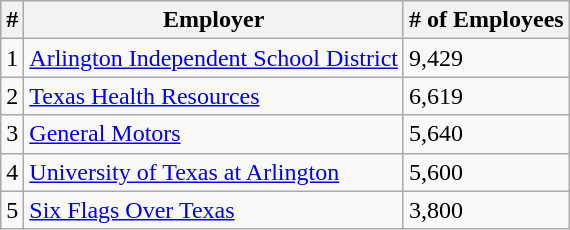<table class="wikitable">
<tr>
<th>#</th>
<th>Employer</th>
<th># of Employees</th>
</tr>
<tr>
<td>1</td>
<td><a href='#'>Arlington Independent School District</a></td>
<td>9,429</td>
</tr>
<tr>
<td>2</td>
<td><a href='#'>Texas Health Resources</a></td>
<td>6,619</td>
</tr>
<tr>
<td>3</td>
<td><a href='#'>General Motors</a></td>
<td>5,640</td>
</tr>
<tr>
<td>4</td>
<td><a href='#'>University of Texas at Arlington</a></td>
<td>5,600</td>
</tr>
<tr>
<td>5</td>
<td><a href='#'>Six Flags Over Texas</a></td>
<td>3,800</td>
</tr>
</table>
